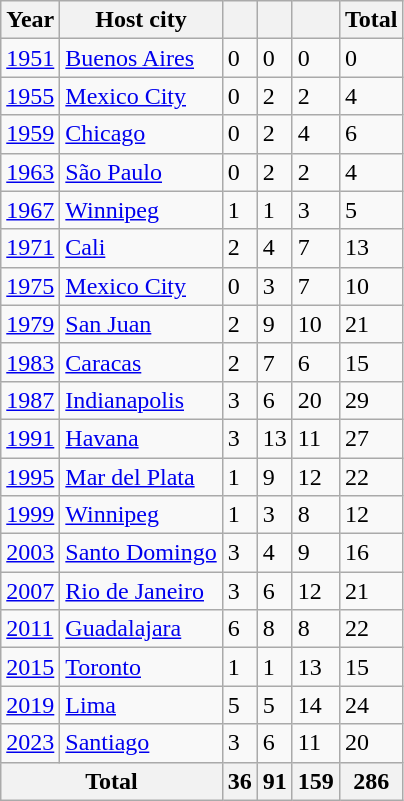<table class="wikitable sortable">
<tr>
<th>Year</th>
<th>Host city</th>
<th></th>
<th></th>
<th></th>
<th>Total</th>
</tr>
<tr>
<td><a href='#'>1951</a></td>
<td><a href='#'>Buenos Aires</a></td>
<td>0</td>
<td>0</td>
<td>0</td>
<td>0</td>
</tr>
<tr>
<td><a href='#'>1955</a></td>
<td><a href='#'>Mexico City</a></td>
<td>0</td>
<td>2</td>
<td>2</td>
<td>4</td>
</tr>
<tr>
<td><a href='#'>1959</a></td>
<td><a href='#'>Chicago</a></td>
<td>0</td>
<td>2</td>
<td>4</td>
<td>6</td>
</tr>
<tr>
<td><a href='#'>1963</a></td>
<td><a href='#'>São Paulo</a></td>
<td>0</td>
<td>2</td>
<td>2</td>
<td>4</td>
</tr>
<tr>
<td><a href='#'>1967</a></td>
<td><a href='#'>Winnipeg</a></td>
<td>1</td>
<td>1</td>
<td>3</td>
<td>5</td>
</tr>
<tr>
<td><a href='#'>1971</a></td>
<td><a href='#'>Cali</a></td>
<td>2</td>
<td>4</td>
<td>7</td>
<td>13</td>
</tr>
<tr>
<td><a href='#'>1975</a></td>
<td><a href='#'>Mexico City</a></td>
<td>0</td>
<td>3</td>
<td>7</td>
<td>10</td>
</tr>
<tr>
<td><a href='#'>1979</a></td>
<td><a href='#'>San Juan</a></td>
<td>2</td>
<td>9</td>
<td>10</td>
<td>21</td>
</tr>
<tr>
<td><a href='#'>1983</a></td>
<td><a href='#'>Caracas</a></td>
<td>2</td>
<td>7</td>
<td>6</td>
<td>15</td>
</tr>
<tr>
<td><a href='#'>1987</a></td>
<td><a href='#'>Indianapolis</a></td>
<td>3</td>
<td>6</td>
<td>20</td>
<td>29</td>
</tr>
<tr>
<td><a href='#'>1991</a></td>
<td><a href='#'>Havana</a></td>
<td>3</td>
<td>13</td>
<td>11</td>
<td>27</td>
</tr>
<tr>
<td><a href='#'>1995</a></td>
<td><a href='#'>Mar del Plata</a></td>
<td>1</td>
<td>9</td>
<td>12</td>
<td>22</td>
</tr>
<tr>
<td><a href='#'>1999</a></td>
<td><a href='#'>Winnipeg</a></td>
<td>1</td>
<td>3</td>
<td>8</td>
<td>12</td>
</tr>
<tr>
<td><a href='#'>2003</a></td>
<td><a href='#'>Santo Domingo</a></td>
<td>3</td>
<td>4</td>
<td>9</td>
<td>16</td>
</tr>
<tr>
<td><a href='#'>2007</a></td>
<td><a href='#'>Rio de Janeiro</a></td>
<td>3</td>
<td>6</td>
<td>12</td>
<td>21</td>
</tr>
<tr>
<td><a href='#'>2011</a></td>
<td><a href='#'>Guadalajara</a></td>
<td>6</td>
<td>8</td>
<td>8</td>
<td>22</td>
</tr>
<tr>
<td><a href='#'>2015</a></td>
<td><a href='#'>Toronto</a></td>
<td>1</td>
<td>1</td>
<td>13</td>
<td>15</td>
</tr>
<tr>
<td><a href='#'>2019</a></td>
<td><a href='#'>Lima</a></td>
<td>5</td>
<td>5</td>
<td>14</td>
<td>24</td>
</tr>
<tr>
<td><a href='#'>2023</a></td>
<td><a href='#'>Santiago</a></td>
<td>3</td>
<td>6</td>
<td>11</td>
<td>20</td>
</tr>
<tr>
<th colspan="2">Total</th>
<th>36</th>
<th>91</th>
<th>159</th>
<th>286</th>
</tr>
</table>
